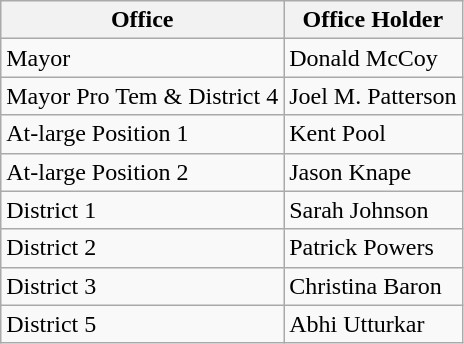<table class="wikitable sortable">
<tr>
<th>Office</th>
<th>Office Holder</th>
</tr>
<tr>
<td>Mayor</td>
<td>Donald McCoy</td>
</tr>
<tr>
<td>Mayor Pro Tem & District 4</td>
<td>Joel M. Patterson</td>
</tr>
<tr>
<td>At-large Position 1</td>
<td>Kent Pool</td>
</tr>
<tr>
<td>At-large Position 2</td>
<td>Jason Knape</td>
</tr>
<tr>
<td>District 1</td>
<td>Sarah Johnson</td>
</tr>
<tr>
<td>District 2</td>
<td>Patrick Powers</td>
</tr>
<tr>
<td>District 3</td>
<td>Christina Baron</td>
</tr>
<tr>
<td>District 5</td>
<td>Abhi Utturkar</td>
</tr>
</table>
